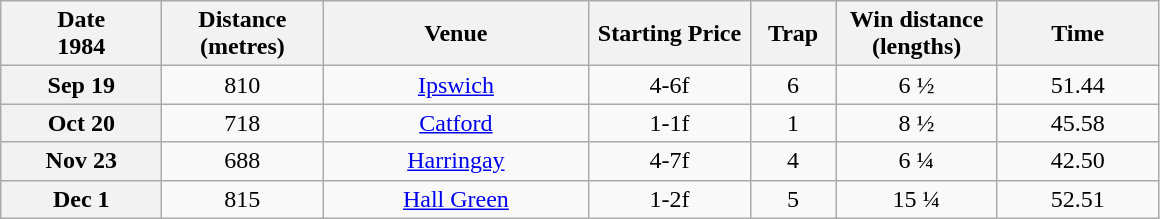<table class="wikitable" style="text-align:center">
<tr>
<th width=100>Date<br>1984</th>
<th width=100>Distance<br>(metres)</th>
<th width=170>Venue</th>
<th width=100>Starting Price</th>
<th width=50>Trap</th>
<th width=100>Win distance (lengths)</th>
<th width=100>Time</th>
</tr>
<tr>
<th>Sep 19</th>
<td>810</td>
<td><a href='#'>Ipswich</a></td>
<td>4-6f</td>
<td>6</td>
<td>6 ½</td>
<td>51.44</td>
</tr>
<tr>
<th>Oct 20</th>
<td>718</td>
<td><a href='#'>Catford</a></td>
<td>1-1f</td>
<td>1</td>
<td>8 ½</td>
<td>45.58</td>
</tr>
<tr>
<th>Nov 23</th>
<td>688</td>
<td><a href='#'>Harringay</a></td>
<td>4-7f</td>
<td>4</td>
<td>6 ¼</td>
<td>42.50</td>
</tr>
<tr>
<th>Dec 1</th>
<td>815</td>
<td><a href='#'>Hall Green</a></td>
<td>1-2f</td>
<td>5</td>
<td>15 ¼</td>
<td>52.51</td>
</tr>
</table>
